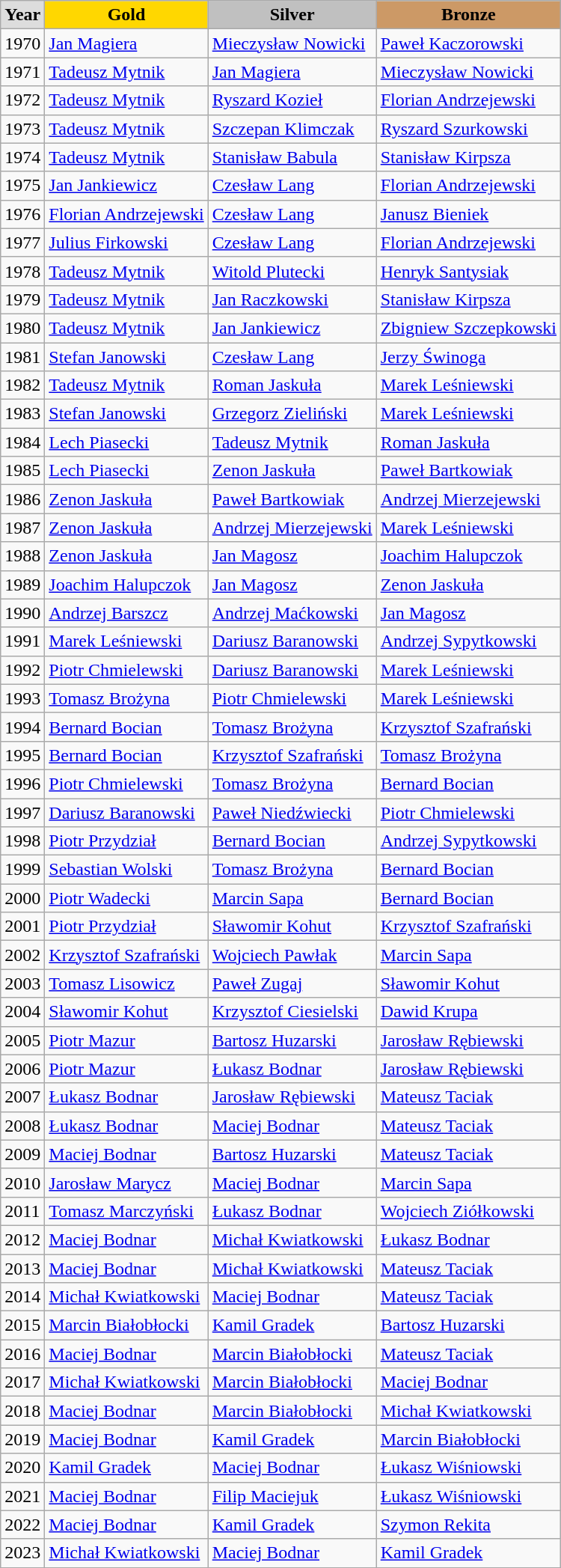<table class="wikitable" style="text-align:left;">
<tr>
<td style="background:#DDDDDD; font-weight:bold; text-align:center;">Year</td>
<td style="background:gold; font-weight:bold; text-align:center;">Gold</td>
<td style="background:silver; font-weight:bold; text-align:center;">Silver</td>
<td style="background:#cc9966; font-weight:bold; text-align:center;">Bronze</td>
</tr>
<tr>
<td>1970</td>
<td><a href='#'>Jan Magiera</a></td>
<td><a href='#'>Mieczysław Nowicki</a></td>
<td><a href='#'>Paweł Kaczorowski</a></td>
</tr>
<tr>
<td>1971</td>
<td><a href='#'>Tadeusz Mytnik</a></td>
<td><a href='#'>Jan Magiera</a></td>
<td><a href='#'>Mieczysław Nowicki</a></td>
</tr>
<tr>
<td>1972</td>
<td><a href='#'>Tadeusz Mytnik</a></td>
<td><a href='#'>Ryszard Kozieł</a></td>
<td><a href='#'>Florian Andrzejewski</a></td>
</tr>
<tr>
<td>1973</td>
<td><a href='#'>Tadeusz Mytnik</a></td>
<td><a href='#'>Szczepan Klimczak</a></td>
<td><a href='#'>Ryszard Szurkowski</a></td>
</tr>
<tr>
<td>1974</td>
<td><a href='#'>Tadeusz Mytnik</a></td>
<td><a href='#'>Stanisław Babula</a></td>
<td><a href='#'>Stanisław Kirpsza</a></td>
</tr>
<tr>
<td>1975</td>
<td><a href='#'>Jan Jankiewicz</a></td>
<td><a href='#'>Czesław Lang</a></td>
<td><a href='#'>Florian Andrzejewski</a></td>
</tr>
<tr>
<td>1976</td>
<td><a href='#'>Florian Andrzejewski</a></td>
<td><a href='#'>Czesław Lang</a></td>
<td><a href='#'>Janusz Bieniek</a></td>
</tr>
<tr>
<td>1977</td>
<td><a href='#'>Julius Firkowski</a></td>
<td><a href='#'>Czesław Lang</a></td>
<td><a href='#'>Florian Andrzejewski</a></td>
</tr>
<tr>
<td>1978</td>
<td><a href='#'>Tadeusz Mytnik</a></td>
<td><a href='#'>Witold Plutecki</a></td>
<td><a href='#'>Henryk Santysiak</a></td>
</tr>
<tr>
<td>1979</td>
<td><a href='#'>Tadeusz Mytnik</a></td>
<td><a href='#'>Jan Raczkowski</a></td>
<td><a href='#'>Stanisław Kirpsza</a></td>
</tr>
<tr>
<td>1980</td>
<td><a href='#'>Tadeusz Mytnik</a></td>
<td><a href='#'>Jan Jankiewicz</a></td>
<td><a href='#'>Zbigniew Szczepkowski</a></td>
</tr>
<tr>
<td>1981</td>
<td><a href='#'>Stefan Janowski</a></td>
<td><a href='#'>Czesław Lang</a></td>
<td><a href='#'>Jerzy Świnoga</a></td>
</tr>
<tr>
<td>1982</td>
<td><a href='#'>Tadeusz Mytnik</a></td>
<td><a href='#'>Roman Jaskuła</a></td>
<td><a href='#'>Marek Leśniewski</a></td>
</tr>
<tr>
<td>1983</td>
<td><a href='#'>Stefan Janowski</a></td>
<td><a href='#'>Grzegorz Zieliński</a></td>
<td><a href='#'>Marek Leśniewski</a></td>
</tr>
<tr>
<td>1984</td>
<td><a href='#'>Lech Piasecki</a></td>
<td><a href='#'>Tadeusz Mytnik</a></td>
<td><a href='#'>Roman Jaskuła</a></td>
</tr>
<tr>
<td>1985</td>
<td><a href='#'>Lech Piasecki</a></td>
<td><a href='#'>Zenon Jaskuła</a></td>
<td><a href='#'>Paweł Bartkowiak</a></td>
</tr>
<tr>
<td>1986</td>
<td><a href='#'>Zenon Jaskuła</a></td>
<td><a href='#'>Paweł Bartkowiak</a></td>
<td><a href='#'>Andrzej Mierzejewski</a></td>
</tr>
<tr>
<td>1987</td>
<td><a href='#'>Zenon Jaskuła</a></td>
<td><a href='#'>Andrzej Mierzejewski</a></td>
<td><a href='#'>Marek Leśniewski</a></td>
</tr>
<tr>
<td>1988</td>
<td><a href='#'>Zenon Jaskuła</a></td>
<td><a href='#'>Jan Magosz</a></td>
<td><a href='#'>Joachim Halupczok</a></td>
</tr>
<tr>
<td>1989</td>
<td><a href='#'>Joachim Halupczok</a></td>
<td><a href='#'>Jan Magosz</a></td>
<td><a href='#'>Zenon Jaskuła</a></td>
</tr>
<tr>
<td>1990</td>
<td><a href='#'>Andrzej Barszcz</a></td>
<td><a href='#'>Andrzej Maćkowski</a></td>
<td><a href='#'>Jan Magosz</a></td>
</tr>
<tr>
<td>1991</td>
<td><a href='#'>Marek Leśniewski</a></td>
<td><a href='#'>Dariusz Baranowski</a></td>
<td><a href='#'>Andrzej Sypytkowski</a></td>
</tr>
<tr>
<td>1992</td>
<td><a href='#'>Piotr Chmielewski</a></td>
<td><a href='#'>Dariusz Baranowski</a></td>
<td><a href='#'>Marek Leśniewski</a></td>
</tr>
<tr>
<td>1993</td>
<td><a href='#'>Tomasz Brożyna</a></td>
<td><a href='#'>Piotr Chmielewski</a></td>
<td><a href='#'>Marek Leśniewski</a></td>
</tr>
<tr>
<td>1994</td>
<td><a href='#'>Bernard Bocian</a></td>
<td><a href='#'>Tomasz Brożyna</a></td>
<td><a href='#'>Krzysztof Szafrański</a></td>
</tr>
<tr>
<td>1995</td>
<td><a href='#'>Bernard Bocian</a></td>
<td><a href='#'>Krzysztof Szafrański</a></td>
<td><a href='#'>Tomasz Brożyna</a></td>
</tr>
<tr>
<td>1996</td>
<td><a href='#'>Piotr Chmielewski</a></td>
<td><a href='#'>Tomasz Brożyna</a></td>
<td><a href='#'>Bernard Bocian</a></td>
</tr>
<tr>
<td>1997</td>
<td><a href='#'>Dariusz Baranowski</a></td>
<td><a href='#'>Paweł Niedźwiecki</a></td>
<td><a href='#'>Piotr Chmielewski</a></td>
</tr>
<tr>
<td>1998</td>
<td><a href='#'>Piotr Przydział</a></td>
<td><a href='#'>Bernard Bocian</a></td>
<td><a href='#'>Andrzej Sypytkowski</a></td>
</tr>
<tr>
<td>1999</td>
<td><a href='#'>Sebastian Wolski</a></td>
<td><a href='#'>Tomasz Brożyna</a></td>
<td><a href='#'>Bernard Bocian</a></td>
</tr>
<tr>
<td>2000</td>
<td><a href='#'>Piotr Wadecki</a></td>
<td><a href='#'>Marcin Sapa</a></td>
<td><a href='#'>Bernard Bocian</a></td>
</tr>
<tr>
<td>2001</td>
<td><a href='#'>Piotr Przydział</a></td>
<td><a href='#'>Sławomir Kohut</a></td>
<td><a href='#'>Krzysztof Szafrański</a></td>
</tr>
<tr>
<td>2002</td>
<td><a href='#'>Krzysztof Szafrański</a></td>
<td><a href='#'>Wojciech Pawłak</a></td>
<td><a href='#'>Marcin Sapa</a></td>
</tr>
<tr>
<td>2003</td>
<td><a href='#'>Tomasz Lisowicz</a></td>
<td><a href='#'>Paweł Zugaj</a></td>
<td><a href='#'>Sławomir Kohut</a></td>
</tr>
<tr>
<td>2004</td>
<td><a href='#'>Sławomir Kohut</a></td>
<td><a href='#'>Krzysztof Ciesielski</a></td>
<td><a href='#'>Dawid Krupa</a></td>
</tr>
<tr>
<td>2005</td>
<td><a href='#'>Piotr Mazur</a></td>
<td><a href='#'>Bartosz Huzarski</a></td>
<td><a href='#'>Jarosław Rębiewski</a></td>
</tr>
<tr>
<td>2006</td>
<td><a href='#'>Piotr Mazur</a></td>
<td><a href='#'>Łukasz Bodnar</a></td>
<td><a href='#'>Jarosław Rębiewski</a></td>
</tr>
<tr>
<td>2007</td>
<td><a href='#'>Łukasz Bodnar</a></td>
<td><a href='#'>Jarosław Rębiewski</a></td>
<td><a href='#'>Mateusz Taciak</a></td>
</tr>
<tr>
<td>2008</td>
<td><a href='#'>Łukasz Bodnar</a></td>
<td><a href='#'>Maciej Bodnar</a></td>
<td><a href='#'>Mateusz Taciak</a></td>
</tr>
<tr>
<td>2009</td>
<td><a href='#'>Maciej Bodnar</a></td>
<td><a href='#'>Bartosz Huzarski</a></td>
<td><a href='#'>Mateusz Taciak</a></td>
</tr>
<tr>
<td>2010</td>
<td><a href='#'>Jarosław Marycz</a></td>
<td><a href='#'>Maciej Bodnar</a></td>
<td><a href='#'>Marcin Sapa</a></td>
</tr>
<tr>
<td>2011</td>
<td><a href='#'>Tomasz Marczyński</a></td>
<td><a href='#'>Łukasz Bodnar</a></td>
<td><a href='#'>Wojciech Ziółkowski</a></td>
</tr>
<tr>
<td>2012</td>
<td><a href='#'>Maciej Bodnar</a></td>
<td><a href='#'>Michał Kwiatkowski</a></td>
<td><a href='#'>Łukasz Bodnar</a></td>
</tr>
<tr>
<td>2013</td>
<td><a href='#'>Maciej Bodnar</a></td>
<td><a href='#'>Michał Kwiatkowski</a></td>
<td><a href='#'>Mateusz Taciak</a></td>
</tr>
<tr>
<td>2014</td>
<td><a href='#'>Michał Kwiatkowski</a></td>
<td><a href='#'>Maciej Bodnar</a></td>
<td><a href='#'>Mateusz Taciak</a></td>
</tr>
<tr>
<td>2015</td>
<td><a href='#'>Marcin Białobłocki</a></td>
<td><a href='#'>Kamil Gradek</a></td>
<td><a href='#'>Bartosz Huzarski</a></td>
</tr>
<tr>
<td>2016</td>
<td><a href='#'>Maciej Bodnar</a></td>
<td><a href='#'>Marcin Białobłocki</a></td>
<td><a href='#'>Mateusz Taciak</a></td>
</tr>
<tr>
<td>2017</td>
<td><a href='#'>Michał Kwiatkowski</a></td>
<td><a href='#'>Marcin Białobłocki</a></td>
<td><a href='#'>Maciej Bodnar</a></td>
</tr>
<tr>
<td>2018</td>
<td><a href='#'>Maciej Bodnar</a></td>
<td><a href='#'>Marcin Białobłocki</a></td>
<td><a href='#'>Michał Kwiatkowski</a></td>
</tr>
<tr>
<td>2019</td>
<td><a href='#'>Maciej Bodnar</a></td>
<td><a href='#'>Kamil Gradek</a></td>
<td><a href='#'>Marcin Białobłocki</a></td>
</tr>
<tr>
<td>2020</td>
<td><a href='#'>Kamil Gradek</a></td>
<td><a href='#'>Maciej Bodnar</a></td>
<td><a href='#'>Łukasz Wiśniowski</a></td>
</tr>
<tr>
<td>2021</td>
<td><a href='#'>Maciej Bodnar</a></td>
<td><a href='#'>Filip Maciejuk</a></td>
<td><a href='#'>Łukasz Wiśniowski</a></td>
</tr>
<tr>
<td>2022</td>
<td><a href='#'>Maciej Bodnar</a></td>
<td><a href='#'>Kamil Gradek</a></td>
<td><a href='#'>Szymon Rekita</a></td>
</tr>
<tr>
<td>2023</td>
<td><a href='#'>Michał Kwiatkowski</a></td>
<td><a href='#'>Maciej Bodnar</a></td>
<td><a href='#'>Kamil Gradek</a></td>
</tr>
</table>
